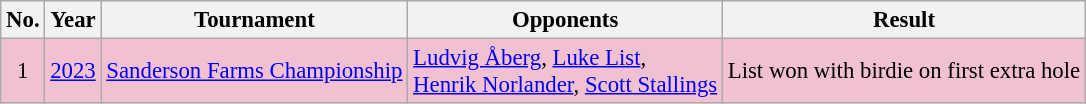<table class="wikitable" style="font-size:95%;">
<tr>
<th>No.</th>
<th>Year</th>
<th>Tournament</th>
<th>Opponents</th>
<th>Result</th>
</tr>
<tr style="background:#F2C1D1;">
<td align=center>1</td>
<td><a href='#'>2023</a></td>
<td><a href='#'>Sanderson Farms Championship</a></td>
<td> <a href='#'>Ludvig Åberg</a>,  <a href='#'>Luke List</a>,<br> <a href='#'>Henrik Norlander</a>,  <a href='#'>Scott Stallings</a></td>
<td>List won with birdie on first extra hole</td>
</tr>
</table>
